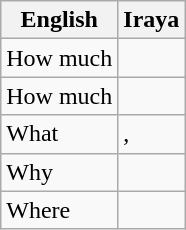<table class="wikitable">
<tr>
<th>English</th>
<th>Iraya</th>
</tr>
<tr>
<td>How much</td>
<td></td>
</tr>
<tr>
<td>How much</td>
<td></td>
</tr>
<tr>
<td>What</td>
<td>, </td>
</tr>
<tr>
<td>Why</td>
<td></td>
</tr>
<tr>
<td>Where</td>
<td></td>
</tr>
</table>
